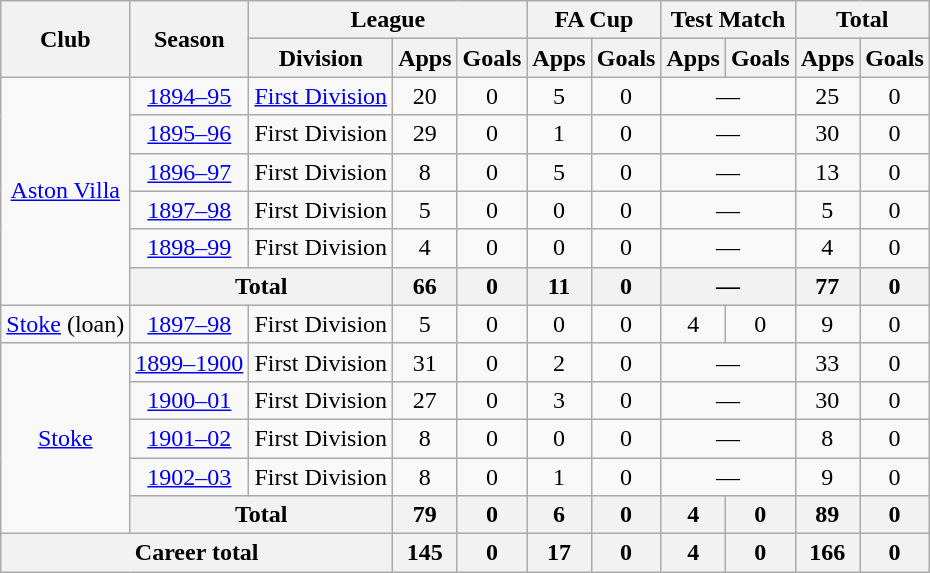<table class="wikitable" style="text-align: center;">
<tr>
<th rowspan="2">Club</th>
<th rowspan="2">Season</th>
<th colspan="3">League</th>
<th colspan="2">FA Cup</th>
<th colspan="2">Test Match</th>
<th colspan="2">Total</th>
</tr>
<tr>
<th>Division</th>
<th>Apps</th>
<th>Goals</th>
<th>Apps</th>
<th>Goals</th>
<th>Apps</th>
<th>Goals</th>
<th>Apps</th>
<th>Goals</th>
</tr>
<tr>
<td rowspan="6"><a href='#'>Aston Villa</a></td>
<td><a href='#'>1894–95</a></td>
<td><a href='#'>First Division</a></td>
<td>20</td>
<td>0</td>
<td>5</td>
<td>0</td>
<td colspan="2">—</td>
<td>25</td>
<td>0</td>
</tr>
<tr>
<td><a href='#'>1895–96</a></td>
<td>First Division</td>
<td>29</td>
<td>0</td>
<td>1</td>
<td>0</td>
<td colspan="2">—</td>
<td>30</td>
<td>0</td>
</tr>
<tr>
<td><a href='#'>1896–97</a></td>
<td>First Division</td>
<td>8</td>
<td>0</td>
<td>5</td>
<td>0</td>
<td colspan="2">—</td>
<td>13</td>
<td>0</td>
</tr>
<tr>
<td><a href='#'>1897–98</a></td>
<td>First Division</td>
<td>5</td>
<td>0</td>
<td>0</td>
<td>0</td>
<td colspan="2">—</td>
<td>5</td>
<td>0</td>
</tr>
<tr>
<td><a href='#'>1898–99</a></td>
<td>First Division</td>
<td>4</td>
<td>0</td>
<td>0</td>
<td>0</td>
<td colspan="2">—</td>
<td>4</td>
<td>0</td>
</tr>
<tr>
<th colspan=2>Total</th>
<th>66</th>
<th>0</th>
<th>11</th>
<th>0</th>
<th colspan="2">—</th>
<th>77</th>
<th>0</th>
</tr>
<tr>
<td><a href='#'>Stoke</a> (loan)</td>
<td><a href='#'>1897–98</a></td>
<td>First Division</td>
<td>5</td>
<td>0</td>
<td>0</td>
<td>0</td>
<td>4</td>
<td>0</td>
<td>9</td>
<td>0</td>
</tr>
<tr>
<td rowspan=5><a href='#'>Stoke</a></td>
<td><a href='#'>1899–1900</a></td>
<td>First Division</td>
<td>31</td>
<td>0</td>
<td>2</td>
<td>0</td>
<td colspan="2">—</td>
<td>33</td>
<td>0</td>
</tr>
<tr>
<td><a href='#'>1900–01</a></td>
<td>First Division</td>
<td>27</td>
<td>0</td>
<td>3</td>
<td>0</td>
<td colspan="2">—</td>
<td>30</td>
<td>0</td>
</tr>
<tr>
<td><a href='#'>1901–02</a></td>
<td>First Division</td>
<td>8</td>
<td>0</td>
<td>0</td>
<td>0</td>
<td colspan="2">—</td>
<td>8</td>
<td>0</td>
</tr>
<tr>
<td><a href='#'>1902–03</a></td>
<td>First Division</td>
<td>8</td>
<td>0</td>
<td>1</td>
<td>0</td>
<td colspan="2">—</td>
<td>9</td>
<td>0</td>
</tr>
<tr>
<th colspan=2>Total</th>
<th>79</th>
<th>0</th>
<th>6</th>
<th>0</th>
<th>4</th>
<th>0</th>
<th>89</th>
<th>0</th>
</tr>
<tr>
<th colspan=3>Career total</th>
<th>145</th>
<th>0</th>
<th>17</th>
<th>0</th>
<th>4</th>
<th>0</th>
<th>166</th>
<th>0</th>
</tr>
</table>
